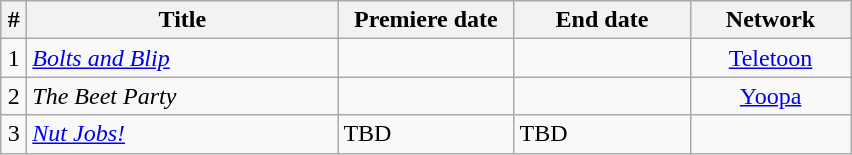<table class="wikitable sortable">
<tr>
<th width=10>#</th>
<th width=200>Title</th>
<th width=110>Premiere date</th>
<th width=110>End date</th>
<th width=100>Network</th>
</tr>
<tr>
<td style="text-align:center;">1</td>
<td><em><a href='#'>Bolts and Blip</a></em></td>
<td align=right></td>
<td align=right></td>
<td style="text-align:center;"><a href='#'>Teletoon</a></td>
</tr>
<tr>
<td style="text-align:center;">2</td>
<td><em>The Beet Party</em></td>
<td align=right></td>
<td align=right></td>
<td style="text-align:center;"><a href='#'>Yoopa</a></td>
</tr>
<tr>
<td style="text-align:center;">3</td>
<td><em><a href='#'>Nut Jobs!</a></em></td>
<td>TBD</td>
<td>TBD</td>
<td></td>
</tr>
</table>
